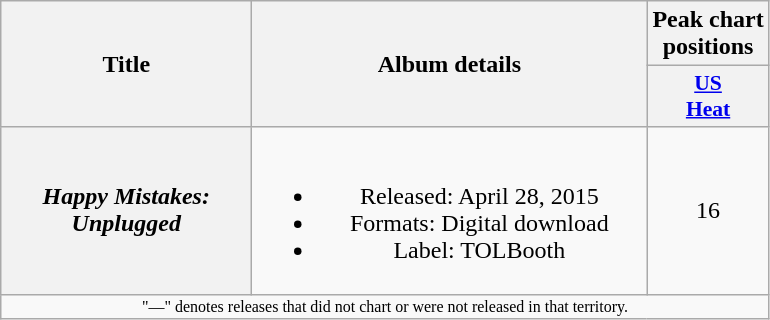<table class="wikitable plainrowheaders" style="text-align:center;">
<tr>
<th scope="col" rowspan="2" style="width:10em;">Title</th>
<th scope="col" rowspan="2" style="width:16em;">Album details</th>
<th scope="col">Peak chart<br>positions</th>
</tr>
<tr>
<th scope="col" colspan="2" style="width:2.5em;font-size:90%;"><a href='#'>US<br>Heat</a><br></th>
</tr>
<tr>
<th scope="row"><em>Happy Mistakes: Unplugged</em></th>
<td><br><ul><li>Released: April 28, 2015</li><li>Formats: Digital download</li><li>Label: TOLBooth</li></ul></td>
<td>16</td>
</tr>
<tr>
<td align="center" colspan="15" style="font-size:8pt">"—" denotes releases that did not chart or were not released in that territory.</td>
</tr>
</table>
